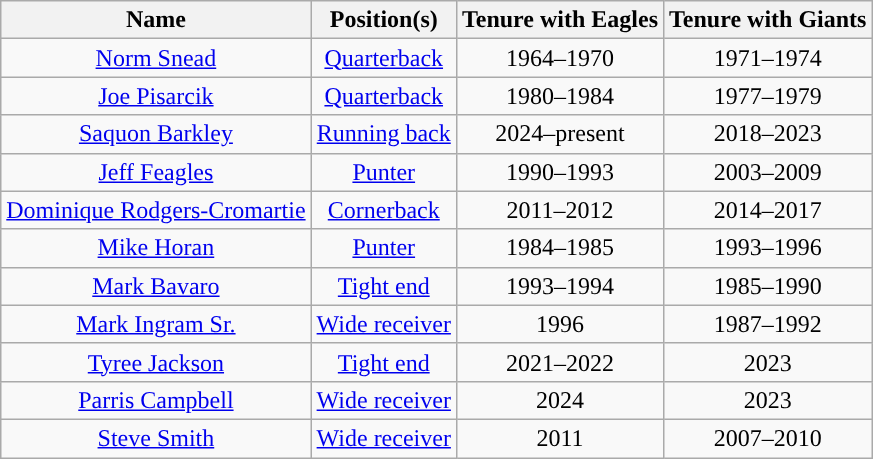<table class="wikitable" style="text-align: center;">
<tr>
<th>Name</th>
<th>Position(s)</th>
<th>Tenure with Eagles</th>
<th>Tenure with Giants</th>
</tr>
<tr>
<td><a href='#'>Norm Snead</a></td>
<td><a href='#'>Quarterback</a></td>
<td>1964–1970</td>
<td>1971–1974</td>
</tr>
<tr>
<td><a href='#'>Joe Pisarcik</a></td>
<td><a href='#'>Quarterback</a></td>
<td>1980–1984</td>
<td>1977–1979</td>
</tr>
<tr>
<td><a href='#'>Saquon Barkley</a></td>
<td><a href='#'>Running back</a></td>
<td>2024–present</td>
<td>2018–2023</td>
</tr>
<tr>
<td><a href='#'>Jeff Feagles</a></td>
<td><a href='#'>Punter</a></td>
<td>1990–1993</td>
<td>2003–2009</td>
</tr>
<tr>
<td><a href='#'>Dominique Rodgers-Cromartie</a></td>
<td><a href='#'>Cornerback</a></td>
<td>2011–2012</td>
<td>2014–2017</td>
</tr>
<tr>
<td><a href='#'>Mike Horan</a></td>
<td><a href='#'>Punter</a></td>
<td>1984–1985</td>
<td>1993–1996</td>
</tr>
<tr>
<td><a href='#'>Mark Bavaro</a></td>
<td><a href='#'>Tight end</a></td>
<td>1993–1994</td>
<td>1985–1990</td>
</tr>
<tr>
<td><a href='#'>Mark Ingram Sr.</a></td>
<td><a href='#'>Wide receiver</a></td>
<td>1996</td>
<td>1987–1992</td>
</tr>
<tr>
<td><a href='#'>Tyree Jackson</a></td>
<td><a href='#'>Tight end</a></td>
<td>2021–2022</td>
<td>2023</td>
</tr>
<tr>
<td><a href='#'>Parris Campbell</a></td>
<td><a href='#'>Wide receiver</a></td>
<td>2024</td>
<td>2023</td>
</tr>
<tr>
<td><a href='#'>Steve Smith</a></td>
<td><a href='#'>Wide receiver</a></td>
<td>2011</td>
<td>2007–2010</td>
</tr>
</table>
